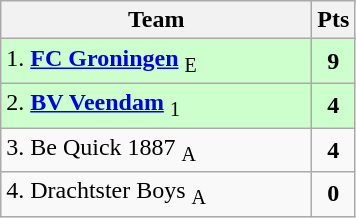<table class="wikitable" style="text-align:center; float:left; margin-right:1em">
<tr>
<th style="width:200px">Team</th>
<th width=20>Pts</th>
</tr>
<tr bgcolor=ccffcc>
<td align=left>1. <strong><a href='#'>FC Groningen</a></strong> <sub>E</sub></td>
<td><strong>9</strong></td>
</tr>
<tr bgcolor=ccffcc>
<td align=left>2. <strong><a href='#'>BV Veendam</a></strong> <sub>1</sub></td>
<td><strong>4</strong></td>
</tr>
<tr>
<td align=left>3. Be Quick 1887 <sub>A</sub></td>
<td><strong>4</strong></td>
</tr>
<tr>
<td align=left>4. Drachtster Boys <sub>A</sub></td>
<td><strong>0</strong></td>
</tr>
</table>
